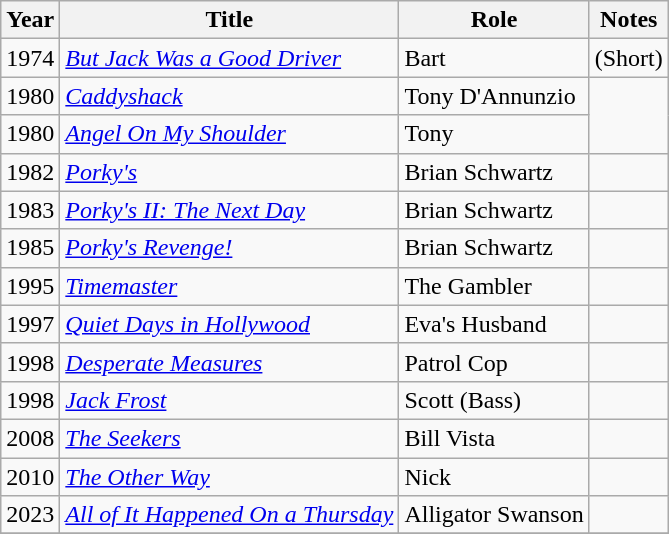<table class="wikitable sortable plainrowheaders" style="white-space:nowrap">
<tr>
<th>Year</th>
<th>Title</th>
<th>Role</th>
<th>Notes</th>
</tr>
<tr>
<td>1974</td>
<td><em><a href='#'>But Jack Was a Good Driver</a></em></td>
<td>Bart</td>
<td>(Short)</td>
</tr>
<tr>
<td>1980</td>
<td><em><a href='#'>Caddyshack</a></em></td>
<td>Tony D'Annunzio</td>
</tr>
<tr>
<td>1980</td>
<td><em><a href='#'>Angel On My Shoulder</a></em></td>
<td>Tony</td>
</tr>
<tr>
<td>1982</td>
<td><em><a href='#'>Porky's</a></em></td>
<td>Brian Schwartz</td>
<td></td>
</tr>
<tr>
<td>1983</td>
<td><em><a href='#'>Porky's II: The Next Day</a></em></td>
<td>Brian Schwartz</td>
<td></td>
</tr>
<tr>
<td>1985</td>
<td><em><a href='#'>Porky's Revenge!</a></em></td>
<td>Brian Schwartz</td>
<td></td>
</tr>
<tr>
<td>1995</td>
<td><em><a href='#'>Timemaster</a></em></td>
<td>The Gambler</td>
<td></td>
</tr>
<tr>
<td>1997</td>
<td><em><a href='#'>Quiet Days in Hollywood</a></em></td>
<td>Eva's Husband</td>
<td></td>
</tr>
<tr>
<td>1998</td>
<td><em><a href='#'>Desperate Measures</a></em></td>
<td>Patrol Cop</td>
<td></td>
</tr>
<tr>
<td>1998</td>
<td><em><a href='#'>Jack Frost</a></em></td>
<td>Scott (Bass)</td>
<td></td>
</tr>
<tr>
<td>2008</td>
<td><em><a href='#'>The Seekers</a></em></td>
<td>Bill Vista</td>
<td></td>
</tr>
<tr>
<td>2010</td>
<td><em><a href='#'>The Other Way</a></em></td>
<td>Nick</td>
<td></td>
</tr>
<tr>
<td>2023</td>
<td><em><a href='#'>All of It Happened On a Thursday</a></em></td>
<td>Alligator Swanson</td>
<td></td>
</tr>
<tr>
</tr>
</table>
